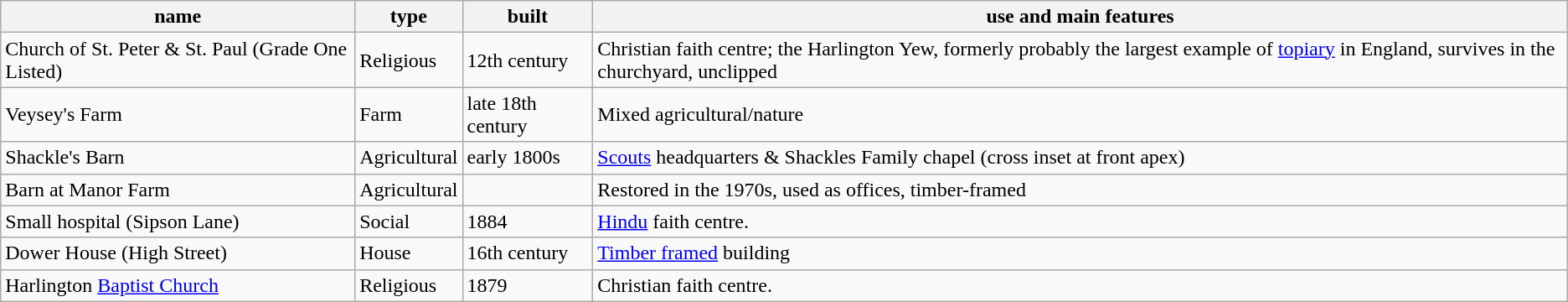<table class="wikitable sorttable">
<tr style="white-space:nowrap">
<th>name</th>
<th>type</th>
<th>built</th>
<th>use and main features</th>
</tr>
<tr>
<td>Church of St. Peter & St. Paul (Grade One Listed)</td>
<td>Religious</td>
<td>12th century</td>
<td>Christian faith centre; the Harlington Yew, formerly probably the largest example of <a href='#'>topiary</a> in England, survives in the churchyard, unclipped</td>
</tr>
<tr>
<td>Veysey's Farm</td>
<td>Farm</td>
<td>late 18th century</td>
<td>Mixed agricultural/nature</td>
</tr>
<tr>
<td>Shackle's Barn</td>
<td>Agricultural</td>
<td>early 1800s</td>
<td><a href='#'>Scouts</a> headquarters & Shackles Family chapel (cross inset at front apex)</td>
</tr>
<tr>
<td>Barn at Manor Farm</td>
<td>Agricultural</td>
<td></td>
<td>Restored in the 1970s, used as offices, timber-framed</td>
</tr>
<tr>
<td>Small hospital (Sipson Lane)</td>
<td>Social</td>
<td>1884</td>
<td><a href='#'>Hindu</a> faith centre.</td>
</tr>
<tr>
<td>Dower House (High Street)</td>
<td>House</td>
<td>16th century</td>
<td><a href='#'>Timber framed</a> building</td>
</tr>
<tr>
<td>Harlington <a href='#'>Baptist Church</a></td>
<td>Religious</td>
<td>1879</td>
<td>Christian faith centre.</td>
</tr>
</table>
